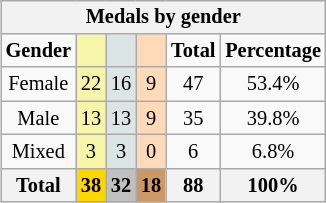<table class=wikitable style="font-size:85%; float:right;text-align:center">
<tr bgcolor=EFEFEF>
<th colspan=6>Medals by gender</th>
</tr>
<tr>
<td><strong>Gender</strong></td>
<td bgcolor=F7F6A8></td>
<td bgcolor=DCE5E5></td>
<td bgcolor=FFDAB9></td>
<td><strong>Total</strong></td>
<td><strong>Percentage</strong></td>
</tr>
<tr>
<td>Female</td>
<td bgcolor=F7F6A8>22</td>
<td bgcolor=DCE5E5>16</td>
<td bgcolor=FFDAB9>9</td>
<td>47</td>
<td>53.4%</td>
</tr>
<tr>
<td>Male</td>
<td bgcolor=F7F6A8>13</td>
<td bgcolor=DCE5E5>13</td>
<td bgcolor=FFDAB9>9</td>
<td>35</td>
<td>39.8%</td>
</tr>
<tr>
<td>Mixed</td>
<td bgcolor=F7F6A8>3</td>
<td bgcolor=DCE5E5>3</td>
<td bgcolor=FFDAB9>0</td>
<td>6</td>
<td>6.8%</td>
</tr>
<tr>
<th>Total</th>
<th style="background:gold;">38</th>
<th style="background:silver;">32</th>
<th style="background:#c96;">18</th>
<th>88</th>
<th>100%</th>
</tr>
</table>
